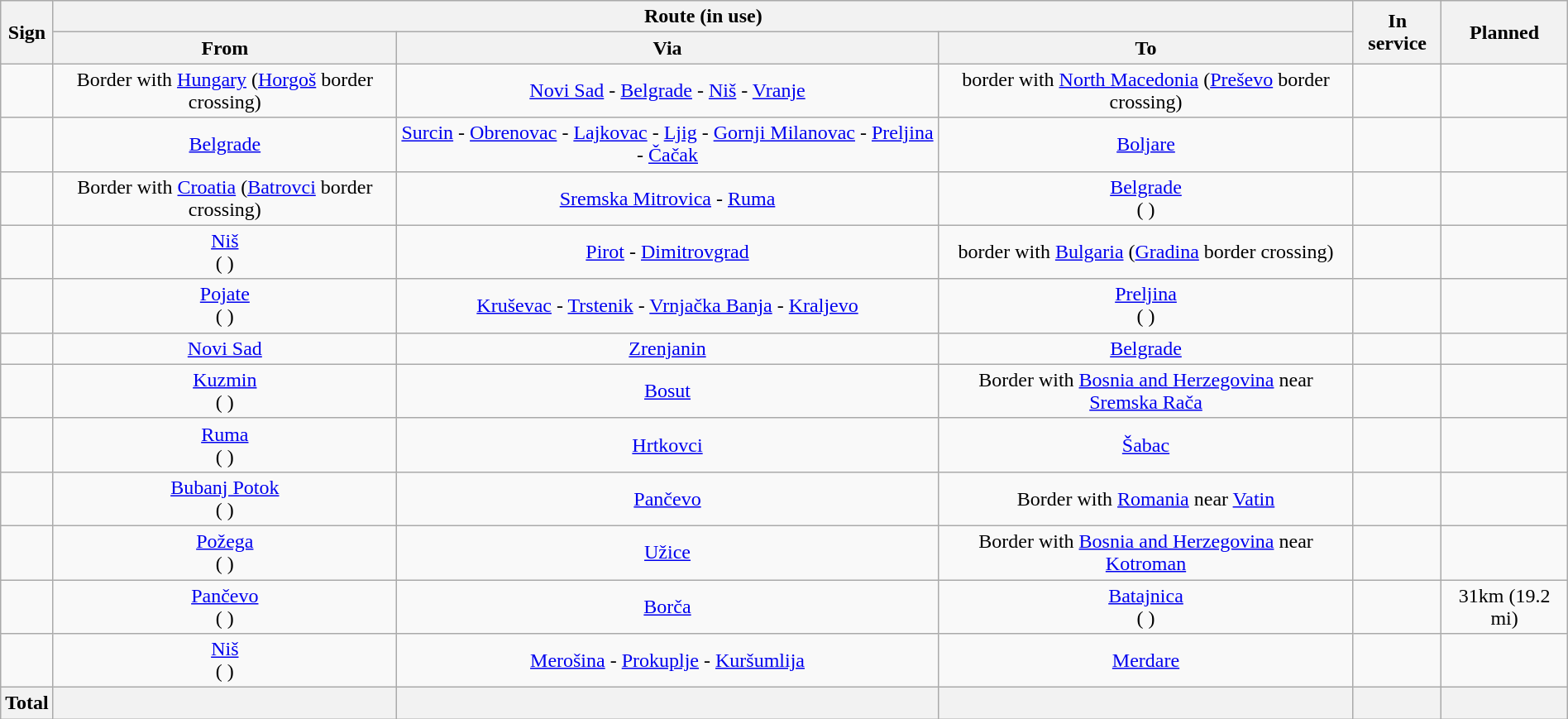<table class="wikitable" style="margin:auto; text-align: center">
<tr>
<th rowspan="2">Sign</th>
<th colspan="3">Route (in use)</th>
<th rowspan="2">In service</th>
<th rowspan="2">Planned</th>
</tr>
<tr>
<th>From</th>
<th>Via</th>
<th>To</th>
</tr>
<tr>
<td></td>
<td>Border with <a href='#'>Hungary</a> (<a href='#'>Horgoš</a> border crossing)</td>
<td><a href='#'>Novi Sad</a> - <a href='#'>Belgrade</a> - <a href='#'>Niš</a> - <a href='#'>Vranje</a></td>
<td>border with <a href='#'>North Macedonia</a> (<a href='#'>Preševo</a> border crossing)</td>
<td></td>
<td></td>
</tr>
<tr>
<td></td>
<td><a href='#'>Belgrade</a></td>
<td><a href='#'>Surcin</a> - <a href='#'>Obrenovac</a> - <a href='#'>Lajkovac</a> - <a href='#'>Ljig</a> - <a href='#'>Gornji Milanovac</a> - <a href='#'>Preljina</a> - <a href='#'>Čačak</a></td>
<td><a href='#'>Boljare</a></td>
<td></td>
<td></td>
</tr>
<tr>
<td></td>
<td>Border with <a href='#'>Croatia</a> (<a href='#'>Batrovci</a> border crossing)</td>
<td><a href='#'>Sremska Mitrovica</a> - <a href='#'>Ruma</a></td>
<td><a href='#'>Belgrade</a><br>( )</td>
<td></td>
<td></td>
</tr>
<tr>
<td></td>
<td><a href='#'>Niš</a><br>( )</td>
<td><a href='#'>Pirot</a> - <a href='#'>Dimitrovgrad</a></td>
<td>border with <a href='#'>Bulgaria</a> (<a href='#'>Gradina</a> border crossing)</td>
<td></td>
<td></td>
</tr>
<tr>
<td></td>
<td><a href='#'>Pojate</a><br>( )</td>
<td><a href='#'>Kruševac</a> - <a href='#'>Trstenik</a> - <a href='#'>Vrnjačka Banja</a> - <a href='#'>Kraljevo</a></td>
<td><a href='#'>Preljina</a><br>( )</td>
<td></td>
<td></td>
</tr>
<tr>
<td></td>
<td><a href='#'>Novi Sad</a></td>
<td><a href='#'>Zrenjanin</a></td>
<td><a href='#'>Belgrade</a></td>
<td></td>
<td></td>
</tr>
<tr>
<td></td>
<td><a href='#'>Kuzmin</a><br>( )</td>
<td><a href='#'>Bosut</a></td>
<td>Border with <a href='#'>Bosnia and Herzegovina</a> near <a href='#'>Sremska Rača</a></td>
<td></td>
<td></td>
</tr>
<tr>
<td></td>
<td><a href='#'>Ruma</a><br>( )</td>
<td><a href='#'>Hrtkovci</a></td>
<td><a href='#'>Šabac</a></td>
<td></td>
<td></td>
</tr>
<tr>
<td></td>
<td><a href='#'>Bubanj Potok</a><br>( )</td>
<td><a href='#'>Pančevo</a></td>
<td>Border with <a href='#'>Romania</a> near <a href='#'>Vatin</a></td>
<td></td>
<td></td>
</tr>
<tr>
<td></td>
<td><a href='#'>Požega</a><br>( )</td>
<td><a href='#'>Užice</a></td>
<td>Border with <a href='#'>Bosnia and Herzegovina</a> near <a href='#'>Kotroman</a></td>
<td></td>
<td></td>
</tr>
<tr>
<td></td>
<td><a href='#'>Pančevo</a><br>( )</td>
<td><a href='#'>Borča</a></td>
<td><a href='#'>Batajnica</a><br>( )</td>
<td></td>
<td>31km (19.2 mi)</td>
</tr>
<tr>
<td></td>
<td><a href='#'>Niš</a><br>( )</td>
<td><a href='#'>Merošina</a> - <a href='#'>Prokuplje</a> - <a href='#'>Kuršumlija</a></td>
<td><a href='#'>Merdare</a></td>
<td></td>
<td></td>
</tr>
<tr>
<th><strong>Total</strong></th>
<th></th>
<th></th>
<th></th>
<th></th>
<th></th>
</tr>
</table>
